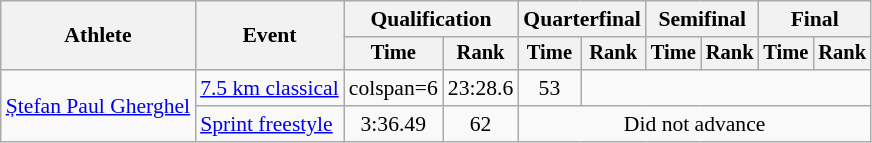<table class="wikitable" style="font-size:90%">
<tr>
<th rowspan="2">Athlete</th>
<th rowspan="2">Event</th>
<th colspan="2">Qualification</th>
<th colspan="2">Quarterfinal</th>
<th colspan="2">Semifinal</th>
<th colspan="2">Final</th>
</tr>
<tr style="font-size:95%">
<th>Time</th>
<th>Rank</th>
<th>Time</th>
<th>Rank</th>
<th>Time</th>
<th>Rank</th>
<th>Time</th>
<th>Rank</th>
</tr>
<tr align=center>
<td align=left rowspan=2><a href='#'>Ștefan Paul Gherghel</a></td>
<td align=left><a href='#'>7.5 km classical</a></td>
<td>colspan=6</td>
<td>23:28.6</td>
<td>53</td>
</tr>
<tr align=center>
<td align=left><a href='#'>Sprint freestyle</a></td>
<td>3:36.49</td>
<td>62</td>
<td colspan=6>Did not advance</td>
</tr>
</table>
